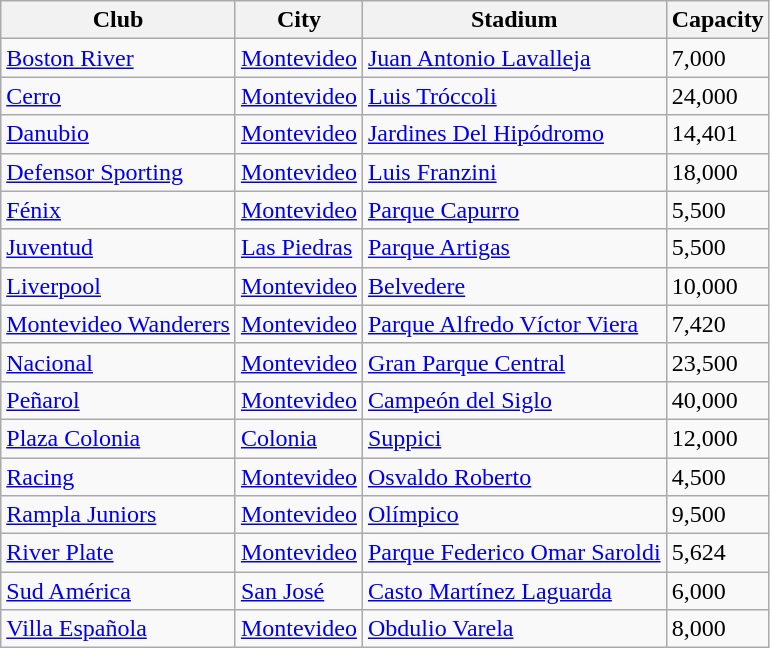<table class="wikitable sortable">
<tr>
<th>Club</th>
<th>City</th>
<th>Stadium</th>
<th>Capacity</th>
</tr>
<tr>
<td><a href='#'>Boston River</a></td>
<td><a href='#'>Montevideo</a></td>
<td><a href='#'>Juan Antonio Lavalleja</a></td>
<td>7,000</td>
</tr>
<tr>
<td><a href='#'>Cerro</a></td>
<td><a href='#'>Montevideo</a></td>
<td><a href='#'>Luis Tróccoli</a></td>
<td>24,000</td>
</tr>
<tr>
<td><a href='#'>Danubio</a></td>
<td><a href='#'>Montevideo</a></td>
<td><a href='#'>Jardines Del Hipódromo</a></td>
<td>14,401</td>
</tr>
<tr>
<td><a href='#'>Defensor Sporting</a></td>
<td><a href='#'>Montevideo</a></td>
<td><a href='#'>Luis Franzini</a></td>
<td>18,000</td>
</tr>
<tr>
<td><a href='#'>Fénix</a></td>
<td><a href='#'>Montevideo</a></td>
<td><a href='#'>Parque Capurro</a></td>
<td>5,500</td>
</tr>
<tr>
<td><a href='#'>Juventud</a></td>
<td><a href='#'>Las Piedras</a></td>
<td><a href='#'>Parque Artigas</a></td>
<td>5,500</td>
</tr>
<tr>
<td><a href='#'>Liverpool</a></td>
<td><a href='#'>Montevideo</a></td>
<td><a href='#'>Belvedere</a></td>
<td>10,000</td>
</tr>
<tr>
<td><a href='#'>Montevideo Wanderers</a></td>
<td><a href='#'>Montevideo</a></td>
<td><a href='#'>Parque Alfredo Víctor Viera</a></td>
<td>7,420</td>
</tr>
<tr>
<td><a href='#'>Nacional</a></td>
<td><a href='#'>Montevideo</a></td>
<td><a href='#'>Gran Parque Central</a></td>
<td>23,500</td>
</tr>
<tr>
<td><a href='#'>Peñarol</a></td>
<td><a href='#'>Montevideo</a></td>
<td><a href='#'>Campeón del Siglo</a></td>
<td>40,000</td>
</tr>
<tr>
<td><a href='#'>Plaza Colonia</a></td>
<td><a href='#'>Colonia</a></td>
<td><a href='#'>Suppici</a></td>
<td>12,000</td>
</tr>
<tr>
<td><a href='#'>Racing</a></td>
<td><a href='#'>Montevideo</a></td>
<td><a href='#'>Osvaldo Roberto</a></td>
<td>4,500</td>
</tr>
<tr>
<td><a href='#'>Rampla Juniors</a></td>
<td><a href='#'>Montevideo</a></td>
<td><a href='#'>Olímpico</a></td>
<td>9,500</td>
</tr>
<tr>
<td><a href='#'>River Plate</a></td>
<td><a href='#'>Montevideo</a></td>
<td><a href='#'>Parque Federico Omar Saroldi</a></td>
<td>5,624</td>
</tr>
<tr>
<td><a href='#'>Sud América</a></td>
<td><a href='#'>San José</a></td>
<td><a href='#'>Casto Martínez Laguarda</a></td>
<td>6,000</td>
</tr>
<tr>
<td><a href='#'>Villa Española</a></td>
<td><a href='#'>Montevideo</a></td>
<td><a href='#'>Obdulio Varela</a></td>
<td>8,000</td>
</tr>
</table>
